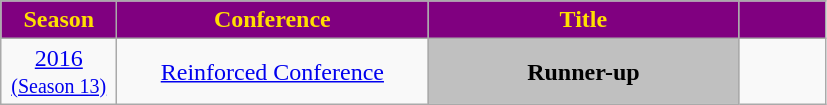<table class="wikitable">
<tr>
<th width=70px style="background:#800080; color:#FFDF00;">Season</th>
<th width=200px style="background:#800080; color:#FFDF00">Conference</th>
<th width=200px style="background:#800080; color:#FFDF00">Title</th>
<th width=50px style="background:#800080; color:#FFDF00"></th>
</tr>
<tr align=center>
<td><a href='#'>2016 <small>(Season 13)</small></a></td>
<td><a href='#'>Reinforced Conference</a></td>
<td style="background:silver;"><strong>Runner-up</strong></td>
<td></td>
</tr>
</table>
